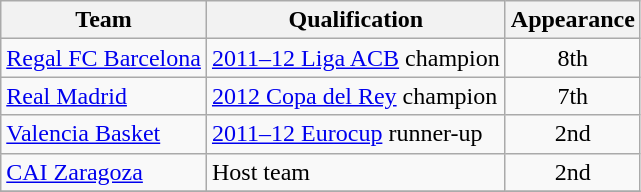<table class="wikitable">
<tr>
<th>Team</th>
<th>Qualification</th>
<th>Appearance</th>
</tr>
<tr>
<td><a href='#'>Regal FC Barcelona</a></td>
<td><a href='#'>2011–12 Liga ACB</a> champion</td>
<td align=center>8th</td>
</tr>
<tr>
<td><a href='#'>Real Madrid</a></td>
<td><a href='#'>2012 Copa del Rey</a> champion</td>
<td align=center>7th</td>
</tr>
<tr>
<td><a href='#'>Valencia Basket</a></td>
<td><a href='#'>2011–12 Eurocup</a> runner-up</td>
<td align=center>2nd</td>
</tr>
<tr>
<td><a href='#'>CAI Zaragoza</a></td>
<td>Host team</td>
<td align=center>2nd</td>
</tr>
<tr>
</tr>
</table>
